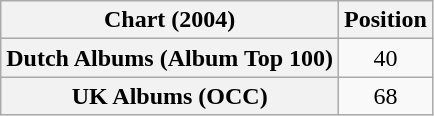<table class="wikitable sortable plainrowheaders" style="text-align:center;">
<tr>
<th>Chart (2004)</th>
<th>Position</th>
</tr>
<tr>
<th scope="row">Dutch Albums (Album Top 100)</th>
<td>40</td>
</tr>
<tr>
<th scope="row">UK Albums (OCC)</th>
<td>68</td>
</tr>
</table>
